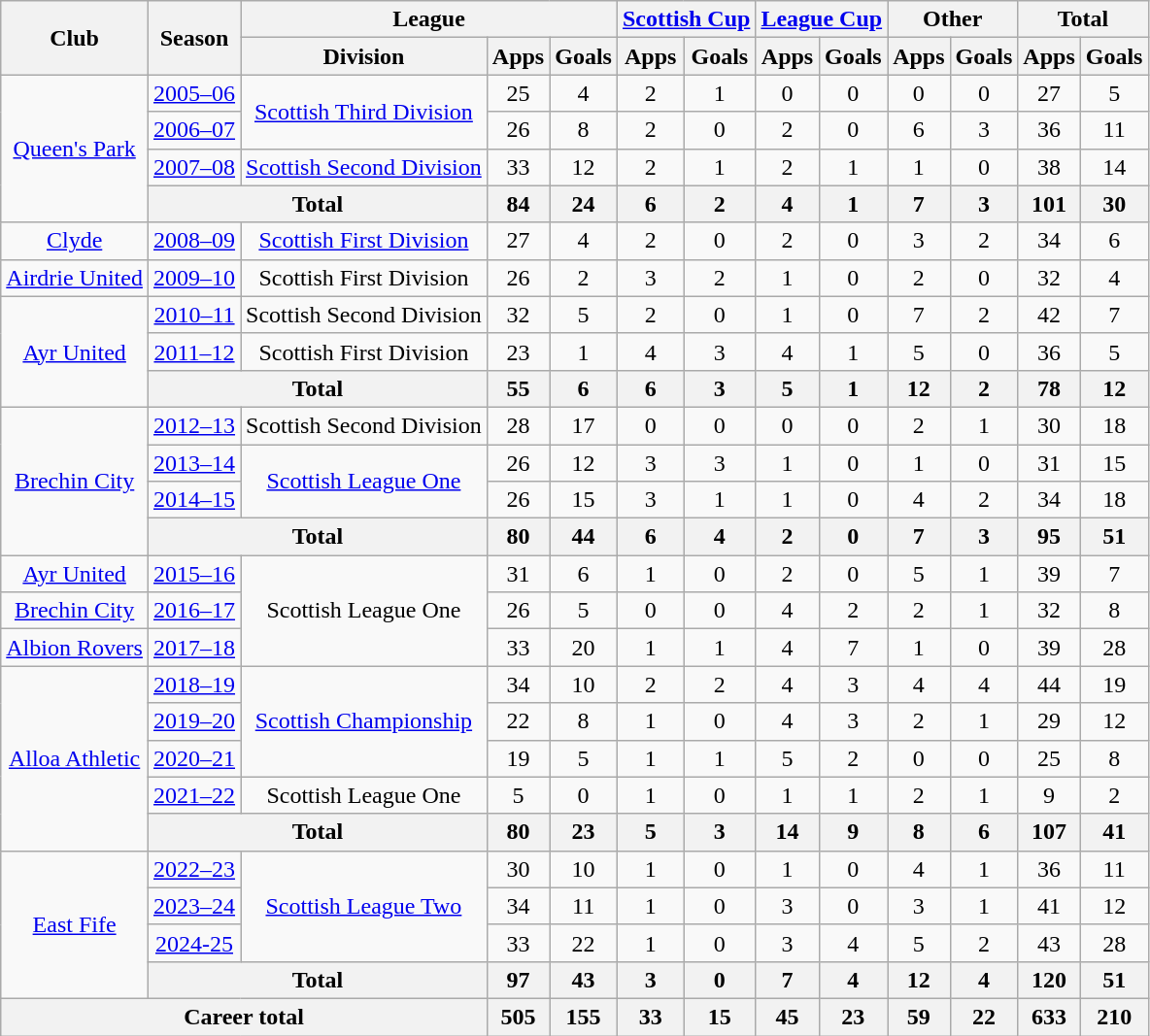<table class="wikitable" style="text-align:center">
<tr>
<th rowspan="2">Club</th>
<th rowspan="2">Season</th>
<th colspan="3">League</th>
<th colspan="2"><a href='#'>Scottish Cup</a></th>
<th colspan="2"><a href='#'>League Cup</a></th>
<th colspan="2">Other</th>
<th colspan="2">Total</th>
</tr>
<tr>
<th>Division</th>
<th>Apps</th>
<th>Goals</th>
<th>Apps</th>
<th>Goals</th>
<th>Apps</th>
<th>Goals</th>
<th>Apps</th>
<th>Goals</th>
<th>Apps</th>
<th>Goals</th>
</tr>
<tr>
<td rowspan="4"><a href='#'>Queen's Park</a></td>
<td><a href='#'>2005–06</a></td>
<td rowspan="2"><a href='#'>Scottish Third Division</a></td>
<td>25</td>
<td>4</td>
<td>2</td>
<td>1</td>
<td>0</td>
<td>0</td>
<td>0</td>
<td>0</td>
<td>27</td>
<td>5</td>
</tr>
<tr>
<td><a href='#'>2006–07</a></td>
<td>26</td>
<td>8</td>
<td>2</td>
<td>0</td>
<td>2</td>
<td>0</td>
<td>6</td>
<td>3</td>
<td>36</td>
<td>11</td>
</tr>
<tr>
<td><a href='#'>2007–08</a></td>
<td><a href='#'>Scottish Second Division</a></td>
<td>33</td>
<td>12</td>
<td>2</td>
<td>1</td>
<td>2</td>
<td>1</td>
<td>1</td>
<td>0</td>
<td>38</td>
<td>14</td>
</tr>
<tr>
<th colspan="2">Total</th>
<th>84</th>
<th>24</th>
<th>6</th>
<th>2</th>
<th>4</th>
<th>1</th>
<th>7</th>
<th>3</th>
<th>101</th>
<th>30</th>
</tr>
<tr>
<td><a href='#'>Clyde</a></td>
<td><a href='#'>2008–09</a></td>
<td><a href='#'>Scottish First Division</a></td>
<td>27</td>
<td>4</td>
<td>2</td>
<td>0</td>
<td>2</td>
<td>0</td>
<td>3</td>
<td>2</td>
<td>34</td>
<td>6</td>
</tr>
<tr>
<td><a href='#'>Airdrie United</a></td>
<td><a href='#'>2009–10</a></td>
<td>Scottish First Division</td>
<td>26</td>
<td>2</td>
<td>3</td>
<td>2</td>
<td>1</td>
<td>0</td>
<td>2</td>
<td>0</td>
<td>32</td>
<td>4</td>
</tr>
<tr>
<td rowspan="3"><a href='#'>Ayr United</a></td>
<td><a href='#'>2010–11</a></td>
<td>Scottish Second Division</td>
<td>32</td>
<td>5</td>
<td>2</td>
<td>0</td>
<td>1</td>
<td>0</td>
<td>7</td>
<td>2</td>
<td>42</td>
<td>7</td>
</tr>
<tr>
<td><a href='#'>2011–12</a></td>
<td>Scottish First Division</td>
<td>23</td>
<td>1</td>
<td>4</td>
<td>3</td>
<td>4</td>
<td>1</td>
<td>5</td>
<td>0</td>
<td>36</td>
<td>5</td>
</tr>
<tr>
<th colspan="2">Total</th>
<th>55</th>
<th>6</th>
<th>6</th>
<th>3</th>
<th>5</th>
<th>1</th>
<th>12</th>
<th>2</th>
<th>78</th>
<th>12</th>
</tr>
<tr>
<td rowspan="4"><a href='#'>Brechin City</a></td>
<td><a href='#'>2012–13</a></td>
<td>Scottish Second Division</td>
<td>28</td>
<td>17</td>
<td>0</td>
<td>0</td>
<td>0</td>
<td>0</td>
<td>2</td>
<td>1</td>
<td>30</td>
<td>18</td>
</tr>
<tr>
<td><a href='#'>2013–14</a></td>
<td rowspan="2"><a href='#'>Scottish League One</a></td>
<td>26</td>
<td>12</td>
<td>3</td>
<td>3</td>
<td>1</td>
<td>0</td>
<td>1</td>
<td>0</td>
<td>31</td>
<td>15</td>
</tr>
<tr>
<td><a href='#'>2014–15</a></td>
<td>26</td>
<td>15</td>
<td>3</td>
<td>1</td>
<td>1</td>
<td>0</td>
<td>4</td>
<td>2</td>
<td>34</td>
<td>18</td>
</tr>
<tr>
<th colspan="2">Total</th>
<th>80</th>
<th>44</th>
<th>6</th>
<th>4</th>
<th>2</th>
<th>0</th>
<th>7</th>
<th>3</th>
<th>95</th>
<th>51</th>
</tr>
<tr>
<td><a href='#'>Ayr United</a></td>
<td><a href='#'>2015–16</a></td>
<td rowspan="3">Scottish League One</td>
<td>31</td>
<td>6</td>
<td>1</td>
<td>0</td>
<td>2</td>
<td>0</td>
<td>5</td>
<td>1</td>
<td>39</td>
<td>7</td>
</tr>
<tr>
<td><a href='#'>Brechin City</a></td>
<td><a href='#'>2016–17</a></td>
<td>26</td>
<td>5</td>
<td>0</td>
<td>0</td>
<td>4</td>
<td>2</td>
<td>2</td>
<td>1</td>
<td>32</td>
<td>8</td>
</tr>
<tr>
<td><a href='#'>Albion Rovers</a></td>
<td><a href='#'>2017–18</a></td>
<td>33</td>
<td>20</td>
<td>1</td>
<td>1</td>
<td>4</td>
<td>7</td>
<td>1</td>
<td>0</td>
<td>39</td>
<td>28</td>
</tr>
<tr>
<td rowspan=5><a href='#'>Alloa Athletic</a></td>
<td><a href='#'>2018–19</a></td>
<td rowspan=3><a href='#'>Scottish Championship</a></td>
<td>34</td>
<td>10</td>
<td>2</td>
<td>2</td>
<td>4</td>
<td>3</td>
<td>4</td>
<td>4</td>
<td>44</td>
<td>19</td>
</tr>
<tr>
<td><a href='#'>2019–20</a></td>
<td>22</td>
<td>8</td>
<td>1</td>
<td>0</td>
<td>4</td>
<td>3</td>
<td>2</td>
<td>1</td>
<td>29</td>
<td>12</td>
</tr>
<tr>
<td><a href='#'>2020–21</a></td>
<td>19</td>
<td>5</td>
<td>1</td>
<td>1</td>
<td>5</td>
<td>2</td>
<td>0</td>
<td>0</td>
<td>25</td>
<td>8</td>
</tr>
<tr>
<td><a href='#'>2021–22</a></td>
<td>Scottish League One</td>
<td>5</td>
<td>0</td>
<td>1</td>
<td>0</td>
<td>1</td>
<td>1</td>
<td>2</td>
<td>1</td>
<td>9</td>
<td>2</td>
</tr>
<tr>
<th colspan=2>Total</th>
<th>80</th>
<th>23</th>
<th>5</th>
<th>3</th>
<th>14</th>
<th>9</th>
<th>8</th>
<th>6</th>
<th>107</th>
<th>41</th>
</tr>
<tr>
<td rowspan="4"><a href='#'>East Fife</a></td>
<td><a href='#'>2022–23</a></td>
<td rowspan="3"><a href='#'>Scottish League Two</a></td>
<td>30</td>
<td>10</td>
<td>1</td>
<td>0</td>
<td>1</td>
<td>0</td>
<td>4</td>
<td>1</td>
<td>36</td>
<td>11</td>
</tr>
<tr>
<td><a href='#'>2023–24</a></td>
<td>34</td>
<td>11</td>
<td>1</td>
<td>0</td>
<td>3</td>
<td>0</td>
<td>3</td>
<td>1</td>
<td>41</td>
<td>12</td>
</tr>
<tr>
<td><a href='#'>2024-25</a></td>
<td>33</td>
<td>22</td>
<td>1</td>
<td>0</td>
<td>3</td>
<td>4</td>
<td>5</td>
<td>2</td>
<td>43</td>
<td>28</td>
</tr>
<tr>
<th colspan="2">Total</th>
<th>97</th>
<th>43</th>
<th>3</th>
<th>0</th>
<th>7</th>
<th>4</th>
<th>12</th>
<th>4</th>
<th>120</th>
<th>51</th>
</tr>
<tr>
<th colspan="3">Career total</th>
<th>505</th>
<th>155</th>
<th>33</th>
<th>15</th>
<th>45</th>
<th>23</th>
<th>59</th>
<th>22</th>
<th>633</th>
<th>210</th>
</tr>
</table>
